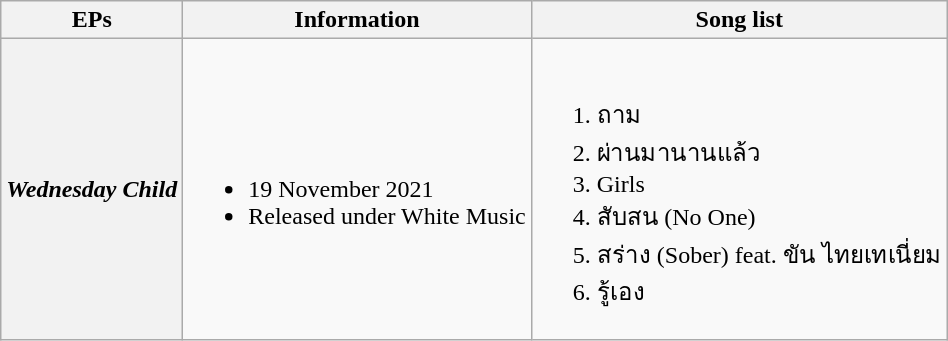<table class="wikitable">
<tr>
<th>EPs</th>
<th>Information</th>
<th>Song list</th>
</tr>
<tr>
<th><em>Wednesday Child</em></th>
<td><br><ul><li>19 November 2021</li><li>Released under White Music</li></ul></td>
<td><br><ol><li>ถาม</li><li>ผ่านมานานแล้ว</li><li>Girls</li><li>สับสน (No One)</li><li>สร่าง (Sober) feat. ขัน ไทยเทเนี่ยม</li><li>รู้เอง</li></ol></td>
</tr>
</table>
